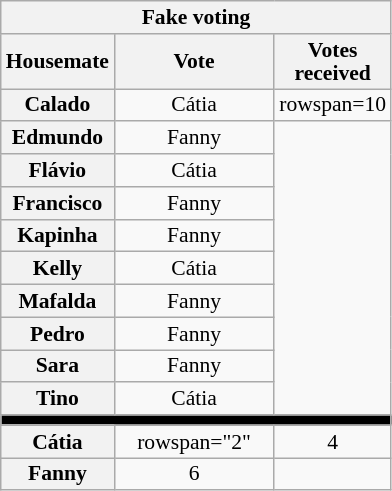<table class="wikitable" style="text-align:center; font-size:90%; line-height:15px;">
<tr>
<th colspan=3>Fake voting</th>
</tr>
<tr>
<th>Housemate</th>
<th width=100>Vote</th>
<th>Votes<br>received</th>
</tr>
<tr>
<th>Calado</th>
<td>Cátia</td>
<td>rowspan=10 </td>
</tr>
<tr>
<th>Edmundo</th>
<td>Fanny</td>
</tr>
<tr>
<th>Flávio</th>
<td>Cátia</td>
</tr>
<tr>
<th>Francisco</th>
<td>Fanny</td>
</tr>
<tr>
<th>Kapinha</th>
<td>Fanny</td>
</tr>
<tr>
<th>Kelly</th>
<td>Cátia</td>
</tr>
<tr>
<th>Mafalda</th>
<td>Fanny</td>
</tr>
<tr>
<th>Pedro</th>
<td>Fanny</td>
</tr>
<tr>
<th>Sara</th>
<td>Fanny</td>
</tr>
<tr>
<th>Tino</th>
<td>Cátia</td>
</tr>
<tr>
<th style="background:#000;" colspan="3"></th>
</tr>
<tr>
<th>Cátia</th>
<td>rowspan="2" </td>
<td>4</td>
</tr>
<tr>
<th>Fanny</th>
<td>6</td>
</tr>
</table>
